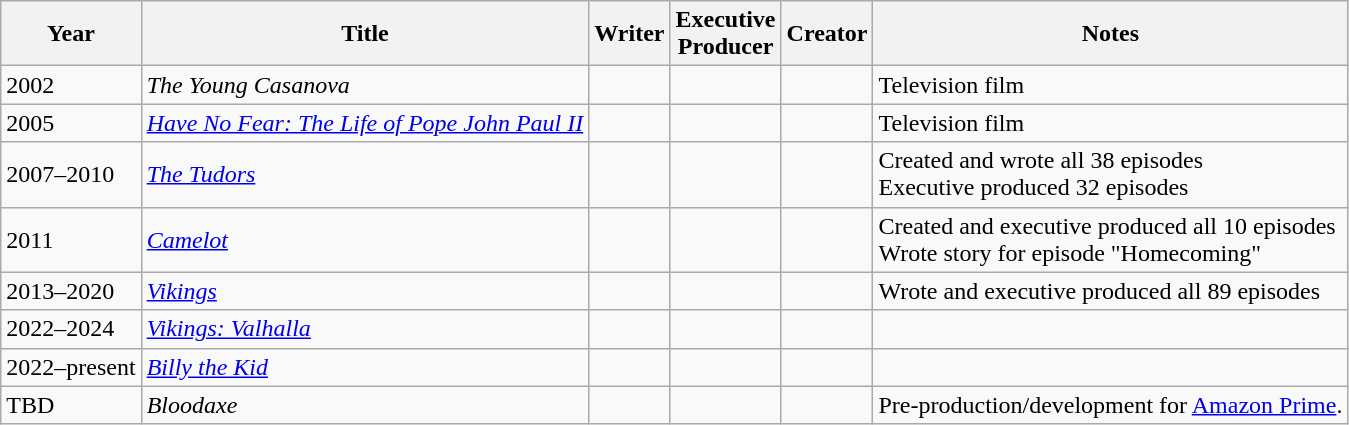<table class="wikitable sortable">
<tr>
<th>Year</th>
<th>Title</th>
<th>Writer</th>
<th style="width:65px;">Executive Producer</th>
<th>Creator</th>
<th>Notes</th>
</tr>
<tr>
<td>2002</td>
<td><em>The Young Casanova</em></td>
<td></td>
<td></td>
<td></td>
<td>Television film</td>
</tr>
<tr>
<td>2005</td>
<td><em><a href='#'>Have No Fear: The Life of Pope John Paul II</a></em></td>
<td></td>
<td></td>
<td></td>
<td>Television film</td>
</tr>
<tr>
<td>2007–2010</td>
<td><em><a href='#'>The Tudors</a></em></td>
<td></td>
<td></td>
<td></td>
<td>Created and wrote all 38 episodes<br>Executive produced 32 episodes</td>
</tr>
<tr>
<td>2011</td>
<td><em><a href='#'>Camelot</a></em></td>
<td></td>
<td></td>
<td></td>
<td>Created and executive produced all 10 episodes<br>Wrote story for episode "Homecoming"</td>
</tr>
<tr>
<td>2013–2020</td>
<td><em><a href='#'>Vikings</a></em></td>
<td></td>
<td></td>
<td></td>
<td>Wrote and executive produced all 89 episodes</td>
</tr>
<tr>
<td>2022–2024</td>
<td><em><a href='#'>Vikings: Valhalla</a></em></td>
<td></td>
<td></td>
<td></td>
<td></td>
</tr>
<tr>
<td>2022–present</td>
<td><em><a href='#'>Billy the Kid</a></em></td>
<td></td>
<td></td>
<td></td>
<td></td>
</tr>
<tr>
<td>TBD</td>
<td><em>Bloodaxe</em></td>
<td></td>
<td></td>
<td></td>
<td>Pre-production/development for <a href='#'>Amazon Prime</a>.</td>
</tr>
</table>
